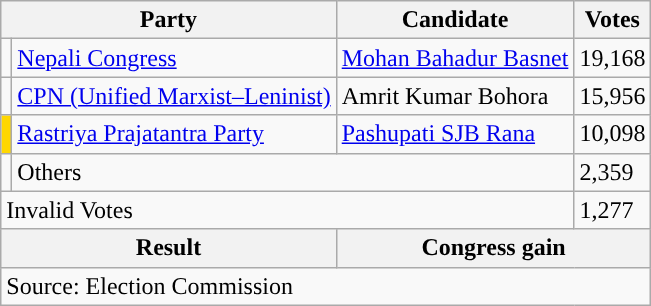<table class="wikitable">
<tr>
<th colspan="2">Party</th>
<th>Candidate</th>
<th>Votes</th>
</tr>
<tr>
<td style="background-color:"></td>
<td><a href='#'>Nepali Congress</a></td>
<td><a href='#'>Mohan Bahadur Basnet</a></td>
<td>19,168</td>
</tr>
<tr>
<td style="background-color:"></td>
<td><a href='#'>CPN (Unified Marxist–Leninist)</a></td>
<td>Amrit Kumar Bohora</td>
<td>15,956</td>
</tr>
<tr>
<td style="background-color:gold"></td>
<td><a href='#'>Rastriya Prajatantra Party</a></td>
<td><a href='#'>Pashupati SJB Rana</a></td>
<td>10,098</td>
</tr>
<tr>
<td></td>
<td colspan="2">Others</td>
<td>2,359</td>
</tr>
<tr>
<td colspan="3">Invalid Votes</td>
<td>1,277</td>
</tr>
<tr>
<th colspan="2">Result</th>
<th colspan="2">Congress gain</th>
</tr>
<tr>
<td colspan="4">Source: Election Commission</td>
</tr>
</table>
